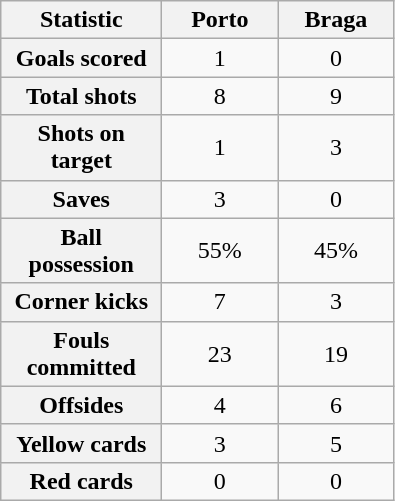<table class="wikitable plainrowheaders" style="text-align:center">
<tr>
<th scope="col" style="width:100px">Statistic</th>
<th scope="col" style="width:70px">Porto</th>
<th scope="col" style="width:70px">Braga</th>
</tr>
<tr>
<th scope=row>Goals scored</th>
<td>1</td>
<td>0</td>
</tr>
<tr>
<th scope=row>Total shots</th>
<td>8</td>
<td>9</td>
</tr>
<tr>
<th scope=row>Shots on target</th>
<td>1</td>
<td>3</td>
</tr>
<tr>
<th scope=row>Saves</th>
<td>3</td>
<td>0</td>
</tr>
<tr>
<th scope=row>Ball possession</th>
<td>55%</td>
<td>45%</td>
</tr>
<tr>
<th scope=row>Corner kicks</th>
<td>7</td>
<td>3</td>
</tr>
<tr>
<th scope=row>Fouls committed</th>
<td>23</td>
<td>19</td>
</tr>
<tr>
<th scope=row>Offsides</th>
<td>4</td>
<td>6</td>
</tr>
<tr>
<th scope=row>Yellow cards</th>
<td>3</td>
<td>5</td>
</tr>
<tr>
<th scope=row>Red cards</th>
<td>0</td>
<td>0</td>
</tr>
</table>
